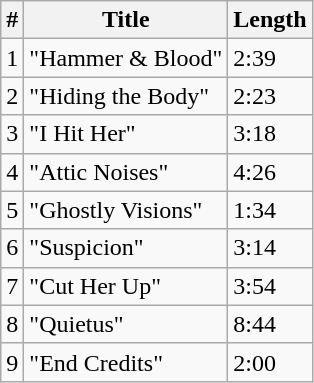<table class="wikitable">
<tr>
<th style="text-align:center;">#</th>
<th style="text-align:center;">Title</th>
<th style="text-align:center;">Length</th>
</tr>
<tr>
<td>1</td>
<td>"Hammer & Blood"</td>
<td>2:39</td>
</tr>
<tr>
<td>2</td>
<td>"Hiding the Body"</td>
<td>2:23</td>
</tr>
<tr>
<td>3</td>
<td>"I Hit Her"</td>
<td>3:18</td>
</tr>
<tr>
<td>4</td>
<td>"Attic Noises"</td>
<td>4:26</td>
</tr>
<tr>
<td>5</td>
<td>"Ghostly Visions"</td>
<td>1:34</td>
</tr>
<tr>
<td>6</td>
<td>"Suspicion"</td>
<td>3:14</td>
</tr>
<tr>
<td>7</td>
<td>"Cut Her Up"</td>
<td>3:54</td>
</tr>
<tr>
<td>8</td>
<td>"Quietus"</td>
<td>8:44</td>
</tr>
<tr>
<td>9</td>
<td>"End Credits"</td>
<td>2:00</td>
</tr>
</table>
